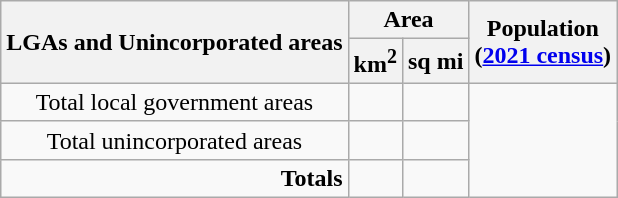<table class="wikitable sortable plainrowheaders" style="text-align:center;">
<tr>
<th scope="col" rowspan="2">LGAs and Unincorporated areas</th>
<th scope="col" colspan="2">Area</th>
<th scope="col" rowspan="2">Population<br>(<a href='#'>2021 census</a>)</th>
</tr>
<tr>
<th scope="col">km<sup>2</sup></th>
<th scope="col">sq mi</th>
</tr>
<tr>
<td scope="row">Total local government areas</td>
<td></td>
<td align="right"></td>
</tr>
<tr>
<td scope="row">Total unincorporated areas</td>
<td></td>
<td align="right"></td>
</tr>
<tr style="font-weight:bold;">
<td scope="row" align="right">Totals</td>
<td></td>
<td align="right"></td>
</tr>
</table>
